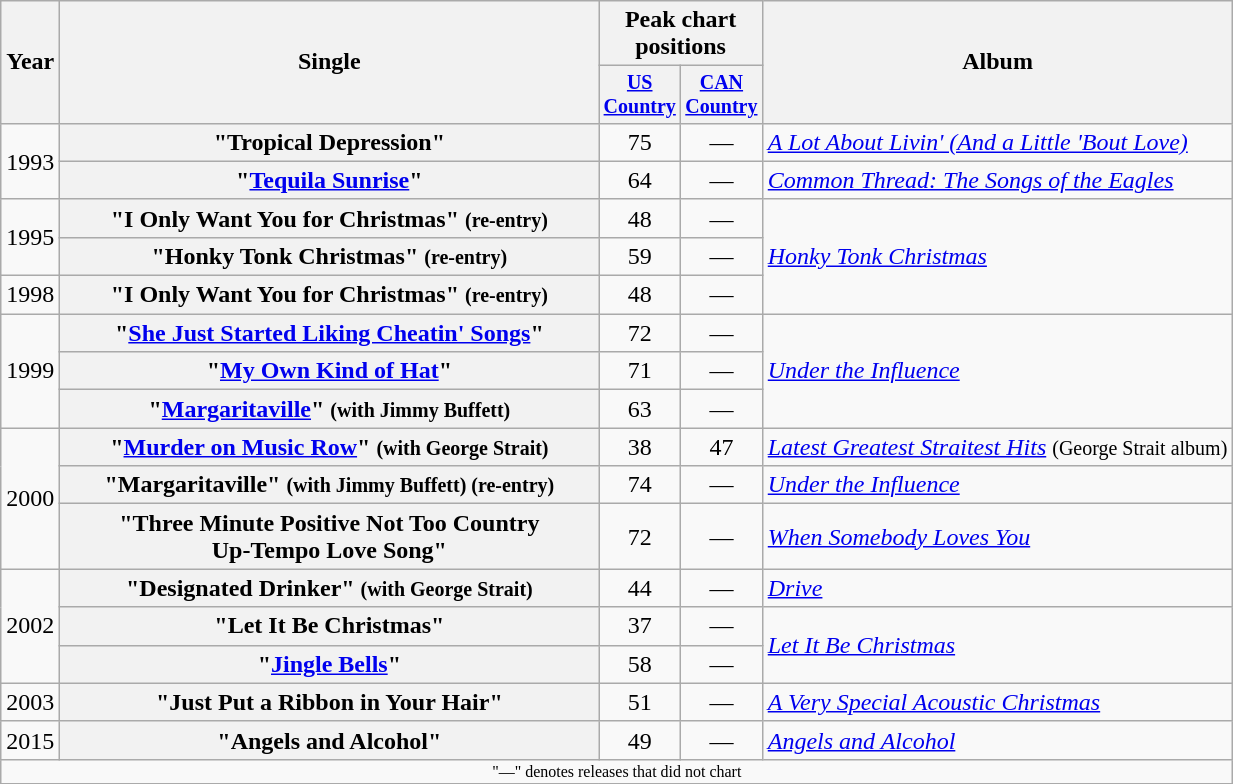<table class="wikitable plainrowheaders" style="text-align:center;">
<tr>
<th rowspan="2">Year</th>
<th rowspan="2" style="width:22em;">Single</th>
<th colspan="2">Peak chart<br>positions</th>
<th rowspan="2">Album</th>
</tr>
<tr style="font-size:smaller;">
<th width="45"><a href='#'>US Country</a><br></th>
<th width="45"><a href='#'>CAN Country</a><br></th>
</tr>
<tr>
<td rowspan="2">1993</td>
<th scope="row">"Tropical Depression"</th>
<td>75</td>
<td>—</td>
<td align="left"><em><a href='#'>A Lot About Livin' (And a Little 'Bout Love)</a></em></td>
</tr>
<tr>
<th scope="row">"<a href='#'>Tequila Sunrise</a>"</th>
<td>64</td>
<td>—</td>
<td align="left"><em><a href='#'>Common Thread: The Songs of the Eagles</a></em></td>
</tr>
<tr>
<td rowspan="2">1995</td>
<th scope="row">"I Only Want You for Christmas" <small>(re-entry)</small></th>
<td>48</td>
<td>—</td>
<td rowspan="3" align="left"><em><a href='#'>Honky Tonk Christmas</a></em></td>
</tr>
<tr>
<th scope="row">"Honky Tonk Christmas" <small>(re-entry)</small></th>
<td>59</td>
<td>—</td>
</tr>
<tr>
<td>1998</td>
<th scope="row">"I Only Want You for Christmas" <small>(re-entry)</small></th>
<td>48</td>
<td>—</td>
</tr>
<tr>
<td rowspan="3">1999</td>
<th scope="row">"<a href='#'>She Just Started Liking Cheatin' Songs</a>"</th>
<td>72</td>
<td>—</td>
<td align="left" rowspan="3"><em><a href='#'>Under the Influence</a></em></td>
</tr>
<tr>
<th scope="row">"<a href='#'>My Own Kind of Hat</a>"</th>
<td>71</td>
<td>—</td>
</tr>
<tr>
<th scope="row">"<a href='#'>Margaritaville</a>" <small>(with Jimmy Buffett)</small></th>
<td>63</td>
<td>—</td>
</tr>
<tr>
<td rowspan="3">2000</td>
<th scope="row">"<a href='#'>Murder on Music Row</a>" <small>(with George Strait)</small></th>
<td>38</td>
<td>47</td>
<td align="left"><em><a href='#'>Latest Greatest Straitest Hits</a></em> <small>(George Strait album)</small></td>
</tr>
<tr>
<th scope="row">"Margaritaville" <small>(with Jimmy Buffett) (re-entry)</small></th>
<td>74</td>
<td>—</td>
<td align="left"><em><a href='#'>Under the Influence</a></em></td>
</tr>
<tr>
<th scope="row">"Three Minute Positive Not Too Country<br>Up-Tempo Love Song"</th>
<td>72</td>
<td>—</td>
<td align="left"><em><a href='#'>When Somebody Loves You</a></em></td>
</tr>
<tr>
<td rowspan="3">2002</td>
<th scope="row">"Designated Drinker" <small>(with George Strait)</small></th>
<td>44</td>
<td>—</td>
<td align="left"><em><a href='#'>Drive</a></em></td>
</tr>
<tr>
<th scope="row">"Let It Be Christmas"</th>
<td>37</td>
<td>—</td>
<td align="left" rowspan="2"><em><a href='#'>Let It Be Christmas</a></em></td>
</tr>
<tr>
<th scope="row">"<a href='#'>Jingle Bells</a>"</th>
<td>58</td>
<td>—</td>
</tr>
<tr>
<td>2003</td>
<th scope="row">"Just Put a Ribbon in Your Hair"</th>
<td>51</td>
<td>—</td>
<td align="left"><em><a href='#'>A Very Special Acoustic Christmas</a></em></td>
</tr>
<tr>
<td>2015</td>
<th scope="row">"Angels and Alcohol"</th>
<td>49</td>
<td>—</td>
<td align="left"><em><a href='#'>Angels and Alcohol</a></em></td>
</tr>
<tr>
<td colspan="10" style="font-size:8pt">"—" denotes releases that did not chart</td>
</tr>
<tr>
</tr>
</table>
